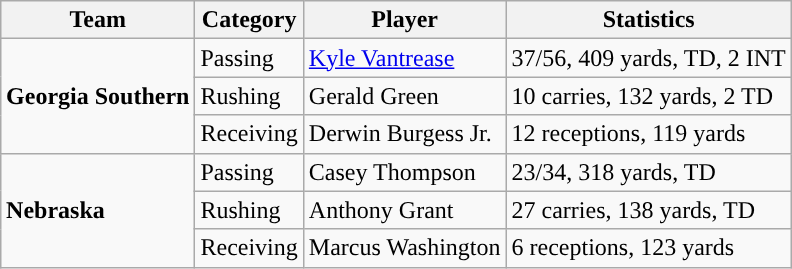<table class="wikitable" style="float: right;">
<tr>
<th>Team</th>
<th>Category</th>
<th>Player</th>
<th>Statistics</th>
</tr>
<tr>
<td rowspan=3><strong>Georgia Southern</strong></td>
<td>Passing</td>
<td><a href='#'>Kyle Vantrease</a></td>
<td>37/56, 409 yards, TD, 2 INT</td>
</tr>
<tr>
<td>Rushing</td>
<td>Gerald Green</td>
<td>10 carries, 132 yards, 2 TD</td>
</tr>
<tr>
<td>Receiving</td>
<td>Derwin Burgess Jr.</td>
<td>12 receptions, 119 yards</td>
</tr>
<tr>
<td rowspan=3><strong>Nebraska</strong></td>
<td>Passing</td>
<td>Casey Thompson</td>
<td>23/34, 318 yards, TD</td>
</tr>
<tr>
<td>Rushing</td>
<td>Anthony Grant</td>
<td>27 carries, 138 yards, TD</td>
</tr>
<tr>
<td>Receiving</td>
<td>Marcus Washington</td>
<td>6 receptions, 123 yards</td>
</tr>
</table>
